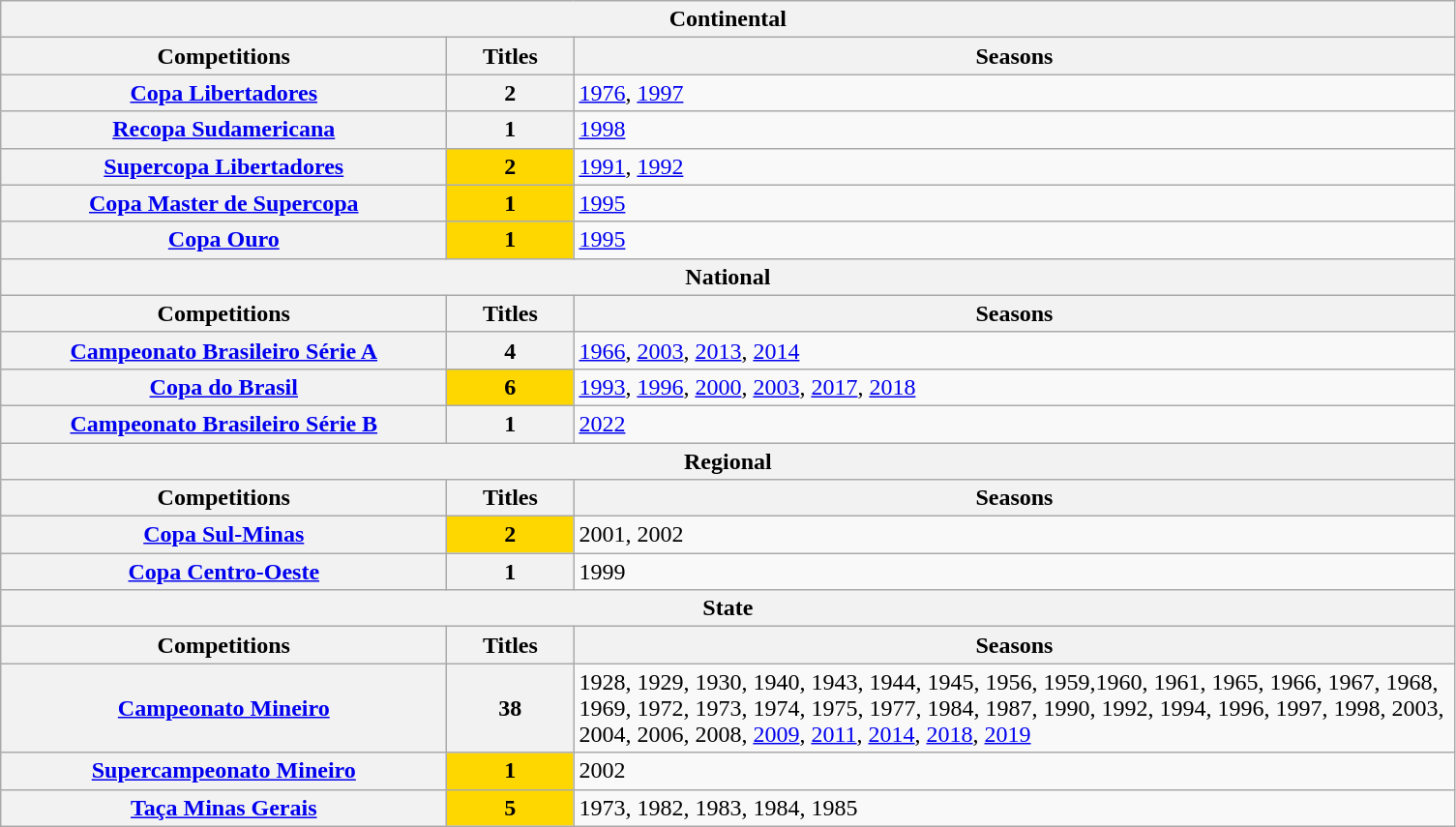<table class="wikitable">
<tr>
<th colspan="3">Continental</th>
</tr>
<tr>
<th style="width:300px">Competitions</th>
<th style="width:50px">Titles</th>
<th style="width:600px">Seasons</th>
</tr>
<tr>
<th><a href='#'>Copa Libertadores</a></th>
<th>2</th>
<td><a href='#'>1976</a>, <a href='#'>1997</a></td>
</tr>
<tr>
<th><a href='#'>Recopa Sudamericana</a></th>
<th>1</th>
<td><a href='#'>1998</a></td>
</tr>
<tr>
<th><a href='#'>Supercopa Libertadores</a></th>
<td bgcolor="gold" style="text-align:center"><strong>2</strong></td>
<td><a href='#'>1991</a>, <a href='#'>1992</a></td>
</tr>
<tr>
<th><a href='#'>Copa Master de Supercopa</a></th>
<td bgcolor="gold" style="text-align:center"><strong>1</strong></td>
<td><a href='#'>1995</a></td>
</tr>
<tr>
<th><a href='#'>Copa Ouro</a></th>
<td bgcolor="gold" style="text-align:center"><strong>1</strong></td>
<td><a href='#'>1995</a></td>
</tr>
<tr>
<th colspan="3">National</th>
</tr>
<tr>
<th style="width:260px">Competitions</th>
<th style="width:80px">Titles</th>
<th style="width:380px">Seasons</th>
</tr>
<tr>
<th><a href='#'>Campeonato Brasileiro Série A</a></th>
<th>4</th>
<td><a href='#'>1966</a>, <a href='#'>2003</a>, <a href='#'>2013</a>, <a href='#'>2014</a></td>
</tr>
<tr>
<th><a href='#'>Copa do Brasil</a></th>
<td bgcolor="gold" style="text-align:center"><strong>6</strong></td>
<td><a href='#'>1993</a>, <a href='#'>1996</a>, <a href='#'>2000</a>, <a href='#'>2003</a>, <a href='#'>2017</a>, <a href='#'>2018</a></td>
</tr>
<tr>
<th><a href='#'>Campeonato Brasileiro Série B</a></th>
<th>1</th>
<td><a href='#'>2022</a></td>
</tr>
<tr>
<th colspan="3">Regional</th>
</tr>
<tr>
<th>Competitions</th>
<th>Titles</th>
<th>Seasons</th>
</tr>
<tr>
<th><a href='#'>Copa Sul-Minas</a></th>
<td bgcolor="gold" style="text-align:center"><strong>2</strong></td>
<td>2001, 2002</td>
</tr>
<tr>
<th><a href='#'>Copa Centro-Oeste</a></th>
<th>1</th>
<td>1999</td>
</tr>
<tr>
<th colspan="3">State</th>
</tr>
<tr>
<th style="width:260px">Competitions</th>
<th style="width:80px">Titles</th>
<th style="width:380px">Seasons</th>
</tr>
<tr>
<th><a href='#'>Campeonato Mineiro</a></th>
<th>38</th>
<td>1928, 1929, 1930, 1940, 1943, 1944, 1945, 1956, 1959,1960, 1961, 1965, 1966, 1967, 1968, 1969, 1972, 1973, 1974, 1975, 1977, 1984, 1987, 1990, 1992, 1994, 1996, 1997, 1998, 2003, 2004, 2006, 2008, <a href='#'>2009</a>, <a href='#'>2011</a>, <a href='#'>2014</a>, <a href='#'>2018</a>, <a href='#'>2019</a></td>
</tr>
<tr>
<th><a href='#'>Supercampeonato Mineiro</a></th>
<td bgcolor="gold" style="text-align:center"><strong>1</strong></td>
<td>2002</td>
</tr>
<tr>
<th><a href='#'>Taça Minas Gerais</a></th>
<td bgcolor="gold" style="text-align:center"><strong>5</strong></td>
<td>1973, 1982, 1983, 1984, 1985</td>
</tr>
</table>
